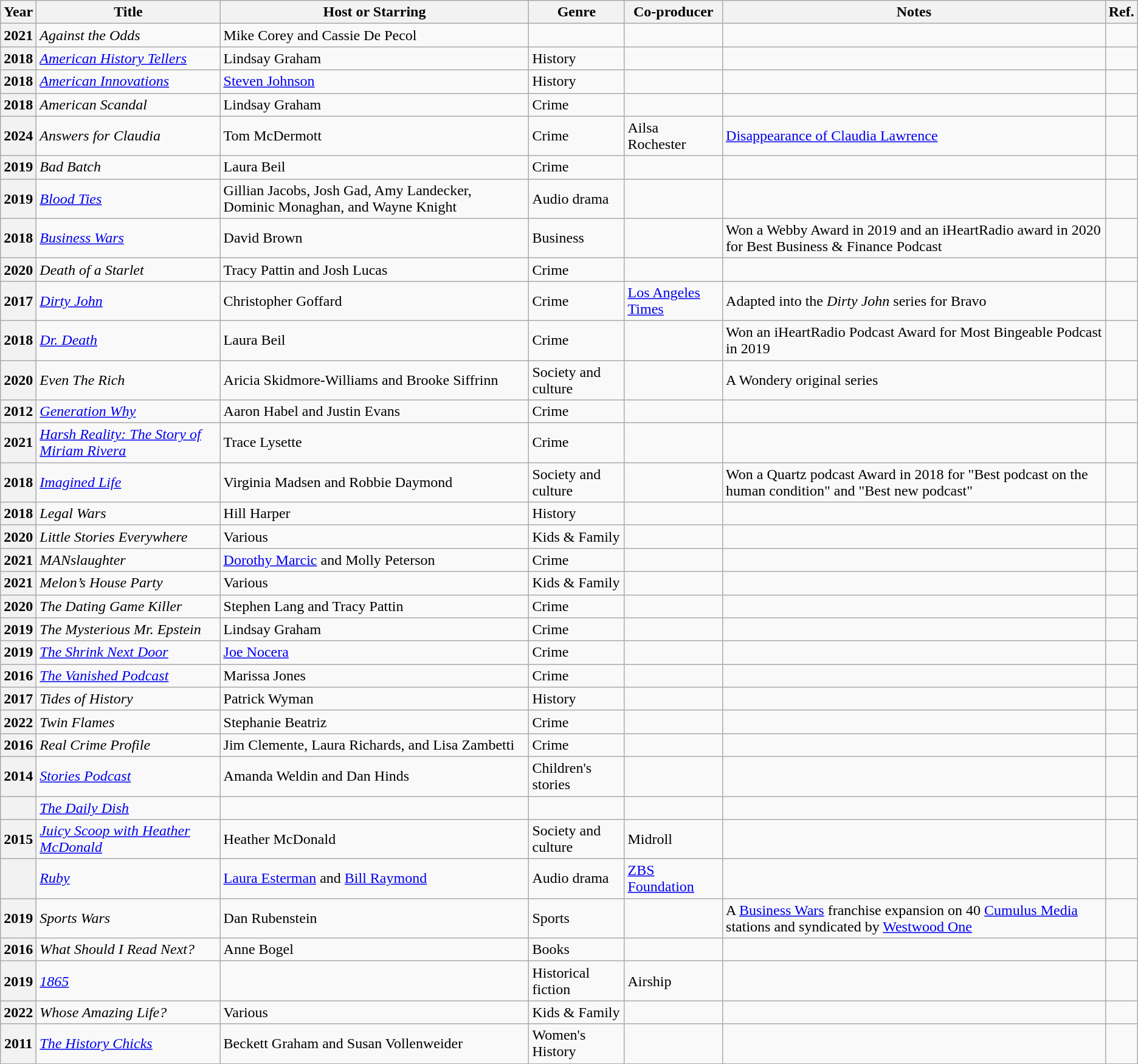<table class="wikitable sortable plainrowheaders">
<tr>
<th scope="col">Year</th>
<th scope="col">Title</th>
<th scope="col">Host or Starring</th>
<th>Genre</th>
<th>Co-producer</th>
<th>Notes</th>
<th scope="col" class="unsortable">Ref.</th>
</tr>
<tr>
<th scope="row" align="center">2021</th>
<td><em>Against the Odds</em></td>
<td>Mike Corey and Cassie De Pecol</td>
<td></td>
<td></td>
<td></td>
<td></td>
</tr>
<tr>
<th scope="row" align="center">2018</th>
<td><em><a href='#'>American History Tellers</a></em></td>
<td>Lindsay Graham</td>
<td>History</td>
<td></td>
<td></td>
<td></td>
</tr>
<tr>
<th scope="row" align="center">2018</th>
<td><em><a href='#'>American Innovations</a></em></td>
<td><a href='#'>Steven Johnson</a></td>
<td>History</td>
<td></td>
<td></td>
<td></td>
</tr>
<tr>
<th scope="row" align="center">2018</th>
<td><em>American Scandal</em></td>
<td>Lindsay Graham</td>
<td>Crime</td>
<td></td>
<td></td>
<td></td>
</tr>
<tr>
<th scope="row" align="center">2024</th>
<td><em>Answers for Claudia</em></td>
<td>Tom McDermott</td>
<td>Crime</td>
<td>Ailsa Rochester</td>
<td><a href='#'>Disappearance of Claudia Lawrence</a></td>
<td></td>
</tr>
<tr>
<th scope="row" align="center">2019</th>
<td><em>Bad Batch</em></td>
<td>Laura Beil</td>
<td>Crime</td>
<td></td>
<td></td>
<td></td>
</tr>
<tr>
<th scope="row" align="center">2019</th>
<td><em><a href='#'>Blood Ties</a></em></td>
<td>Gillian Jacobs, Josh Gad, Amy Landecker, Dominic Monaghan, and Wayne Knight</td>
<td>Audio drama</td>
<td></td>
<td></td>
<td></td>
</tr>
<tr>
<th scope="row" align="center">2018</th>
<td><a href='#'><em>Business Wars</em></a></td>
<td>David Brown</td>
<td>Business</td>
<td></td>
<td>Won a Webby Award in 2019 and an iHeartRadio award in 2020 for Best Business & Finance Podcast</td>
<td></td>
</tr>
<tr>
<th scope="row" align="center">2020</th>
<td><em>Death of a Starlet</em></td>
<td>Tracy Pattin and Josh Lucas</td>
<td>Crime</td>
<td></td>
<td></td>
<td></td>
</tr>
<tr>
<th scope="row" align="center">2017</th>
<td><em><a href='#'>Dirty John</a></em></td>
<td>Christopher Goffard</td>
<td>Crime</td>
<td><a href='#'>Los Angeles Times</a></td>
<td>Adapted into the <em>Dirty John</em> series for Bravo</td>
<td></td>
</tr>
<tr>
<th scope="row" align="center">2018</th>
<td><a href='#'><em>Dr. Death</em></a></td>
<td>Laura Beil</td>
<td>Crime</td>
<td></td>
<td>Won an iHeartRadio Podcast Award for Most Bingeable Podcast in 2019</td>
<td></td>
</tr>
<tr>
<th scope="row" align="center">2020</th>
<td><em>Even The Rich</em></td>
<td>Aricia Skidmore-Williams and Brooke Siffrinn</td>
<td>Society and culture</td>
<td></td>
<td>A Wondery original series</td>
<td></td>
</tr>
<tr>
<th scope="row" align="center">2012</th>
<td><a href='#'><em>Generation Why</em></a></td>
<td>Aaron Habel and Justin Evans</td>
<td>Crime</td>
<td></td>
<td></td>
<td></td>
</tr>
<tr>
<th scope="row" align="center">2021</th>
<td><em><a href='#'>Harsh Reality: The Story of Miriam Rivera</a></em></td>
<td>Trace Lysette</td>
<td>Crime</td>
<td></td>
<td></td>
<td></td>
</tr>
<tr>
<th scope="row" align="center">2018</th>
<td><em><a href='#'>Imagined Life</a></em></td>
<td>Virginia Madsen and Robbie Daymond</td>
<td>Society and culture</td>
<td></td>
<td>Won a Quartz podcast Award in 2018 for "Best podcast on the human condition" and "Best new podcast"</td>
<td></td>
</tr>
<tr>
<th scope="row" align="center">2018</th>
<td><em>Legal Wars</em></td>
<td>Hill Harper</td>
<td>History</td>
<td></td>
<td></td>
<td></td>
</tr>
<tr>
<th scope="row" align="center">2020</th>
<td><em>Little Stories Everywhere</em></td>
<td>Various</td>
<td>Kids & Family</td>
<td></td>
<td></td>
<td></td>
</tr>
<tr>
<th scope="row" align="center">2021</th>
<td><em>MANslaughter</em></td>
<td><a href='#'>Dorothy Marcic</a> and Molly Peterson</td>
<td>Crime</td>
<td></td>
<td></td>
<td></td>
</tr>
<tr>
<th scope="row" align="center">2021</th>
<td><em>Melon’s House Party</em></td>
<td>Various</td>
<td>Kids & Family</td>
<td></td>
<td></td>
<td></td>
</tr>
<tr>
<th scope="row" align="center">2020</th>
<td><em>The Dating Game Killer</em></td>
<td>Stephen Lang and Tracy Pattin</td>
<td>Crime</td>
<td></td>
<td></td>
<td></td>
</tr>
<tr>
<th scope="row" align="center">2019</th>
<td><em>The Mysterious Mr. Epstein</em></td>
<td>Lindsay Graham</td>
<td>Crime</td>
<td></td>
<td></td>
<td></td>
</tr>
<tr>
<th scope="row" align="center">2019</th>
<td><em><a href='#'>The Shrink Next Door</a></em></td>
<td><a href='#'>Joe Nocera</a></td>
<td>Crime</td>
<td></td>
<td></td>
<td></td>
</tr>
<tr>
<th scope="row" align="center">2016</th>
<td><a href='#'><em>The Vanished Podcast</em></a></td>
<td>Marissa Jones</td>
<td>Crime</td>
<td></td>
<td></td>
<td></td>
</tr>
<tr>
<th scope="row" align="center">2017</th>
<td><em>Tides of History</em></td>
<td>Patrick Wyman</td>
<td>History</td>
<td></td>
<td></td>
<td></td>
</tr>
<tr>
<th scope="row" align="center">2022</th>
<td><em>Twin Flames</em></td>
<td>Stephanie Beatriz</td>
<td>Crime</td>
<td></td>
<td></td>
<td></td>
</tr>
<tr>
<th scope="row" align="center">2016</th>
<td><em>Real Crime Profile</em></td>
<td>Jim Clemente, Laura Richards, and Lisa Zambetti</td>
<td>Crime</td>
<td></td>
<td></td>
<td></td>
</tr>
<tr>
<th scope="row" align="center">2014</th>
<td><em><a href='#'>Stories Podcast</a></em></td>
<td>Amanda Weldin and Dan Hinds</td>
<td>Children's stories</td>
<td></td>
<td></td>
<td></td>
</tr>
<tr>
<th scope="row" align="center"></th>
<td><em><a href='#'>The Daily Dish</a></em></td>
<td></td>
<td></td>
<td></td>
<td></td>
<td></td>
</tr>
<tr>
<th scope="row" align="center">2015</th>
<td><em><a href='#'>Juicy Scoop with Heather McDonald</a></em></td>
<td>Heather McDonald</td>
<td>Society and culture</td>
<td>Midroll</td>
<td></td>
<td></td>
</tr>
<tr>
<th scope="row" align="center"></th>
<td><a href='#'><em>Ruby</em></a></td>
<td><a href='#'>Laura Esterman</a> and <a href='#'>Bill Raymond</a></td>
<td>Audio drama</td>
<td><a href='#'>ZBS Foundation</a></td>
<td></td>
<td></td>
</tr>
<tr>
<th scope="row" align="center">2019</th>
<td><em>Sports Wars</em></td>
<td>Dan Rubenstein</td>
<td>Sports</td>
<td></td>
<td>A <a href='#'>Business Wars</a> franchise expansion on 40 <a href='#'>Cumulus Media</a> stations and syndicated by <a href='#'>Westwood One</a></td>
<td></td>
</tr>
<tr>
<th scope="row" align="center">2016</th>
<td><em>What Should I Read Next?</em></td>
<td>Anne Bogel</td>
<td>Books</td>
<td></td>
<td></td>
<td></td>
</tr>
<tr>
<th>2019</th>
<td><em><a href='#'>1865</a></em></td>
<td></td>
<td>Historical fiction</td>
<td>Airship</td>
<td></td>
<td></td>
</tr>
<tr>
<th scope="row" align="center">2022</th>
<td><em>Whose Amazing Life?</em></td>
<td>Various</td>
<td>Kids & Family</td>
<td></td>
<td></td>
<td></td>
</tr>
<tr>
<th>2011</th>
<td><em><a href='#'>The History Chicks</a></em></td>
<td>Beckett Graham and Susan Vollenweider</td>
<td>Women's History</td>
<td></td>
<td></td>
<td></td>
</tr>
</table>
